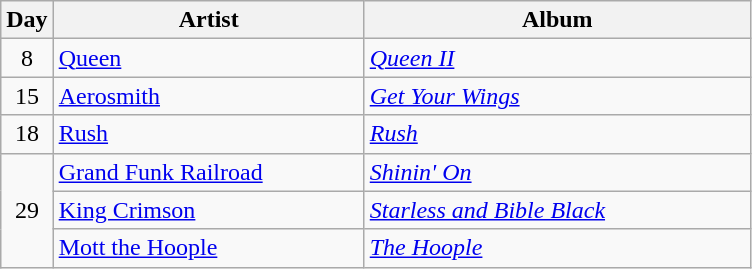<table class="wikitable" border="1">
<tr>
<th>Day</th>
<th width="200">Artist</th>
<th width="250">Album</th>
</tr>
<tr>
<td style="text-align:center;" rowspan="1">8</td>
<td><a href='#'>Queen</a></td>
<td><em><a href='#'>Queen II</a></em></td>
</tr>
<tr>
<td style="text-align:center;" rowspan="1">15</td>
<td><a href='#'>Aerosmith</a></td>
<td><em><a href='#'>Get Your Wings</a></em></td>
</tr>
<tr>
<td style="text-align:center;" rowspan="1">18</td>
<td><a href='#'>Rush</a></td>
<td><em><a href='#'>Rush</a></em></td>
</tr>
<tr>
<td rowspan="3" style="text-align:center;">29</td>
<td><a href='#'>Grand Funk Railroad</a></td>
<td><em><a href='#'>Shinin' On</a></em></td>
</tr>
<tr>
<td><a href='#'>King Crimson</a></td>
<td><em><a href='#'>Starless and Bible Black</a></em></td>
</tr>
<tr>
<td><a href='#'>Mott the Hoople</a></td>
<td><em><a href='#'>The Hoople</a></em></td>
</tr>
</table>
